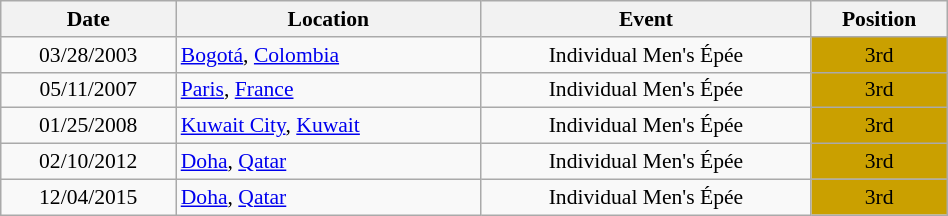<table class="wikitable" width="50%" style="font-size:90%; text-align:center;">
<tr>
<th>Date</th>
<th>Location</th>
<th>Event</th>
<th>Position</th>
</tr>
<tr>
<td>03/28/2003</td>
<td rowspan="1" align="left"> <a href='#'>Bogotá</a>, <a href='#'>Colombia</a></td>
<td>Individual Men's Épée</td>
<td bgcolor="caramel">3rd</td>
</tr>
<tr>
<td>05/11/2007</td>
<td rowspan="1" align="left"> <a href='#'>Paris</a>, <a href='#'>France</a></td>
<td>Individual Men's Épée</td>
<td bgcolor="caramel">3rd</td>
</tr>
<tr>
<td>01/25/2008</td>
<td rowspan="1" align="left"> <a href='#'>Kuwait City</a>, <a href='#'>Kuwait</a></td>
<td>Individual Men's Épée</td>
<td bgcolor="caramel">3rd</td>
</tr>
<tr>
<td>02/10/2012</td>
<td rowspan="1" align="left"> <a href='#'>Doha</a>, <a href='#'>Qatar</a></td>
<td>Individual Men's Épée</td>
<td bgcolor="caramel">3rd</td>
</tr>
<tr>
<td>12/04/2015</td>
<td rowspan="1" align="left"> <a href='#'>Doha</a>, <a href='#'>Qatar</a></td>
<td>Individual Men's Épée</td>
<td bgcolor="caramel">3rd</td>
</tr>
</table>
